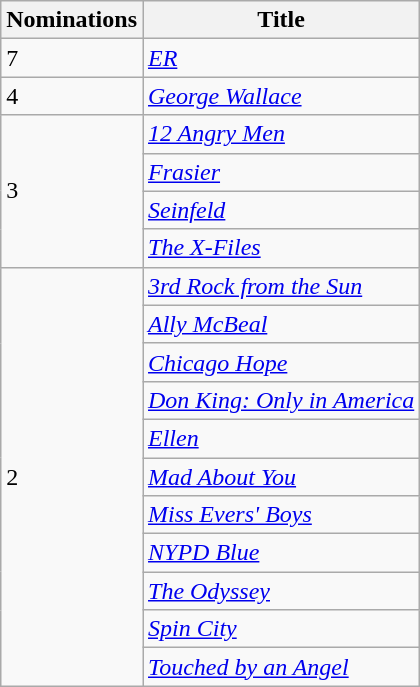<table class="wikitable">
<tr>
<th>Nominations</th>
<th>Title</th>
</tr>
<tr>
<td>7</td>
<td><em><a href='#'>ER</a></em></td>
</tr>
<tr>
<td>4</td>
<td><em><a href='#'>George Wallace</a></em></td>
</tr>
<tr>
<td rowspan="4">3</td>
<td><em><a href='#'>12 Angry Men</a></em></td>
</tr>
<tr>
<td><em><a href='#'>Frasier</a></em></td>
</tr>
<tr>
<td><em><a href='#'>Seinfeld</a></em></td>
</tr>
<tr>
<td><em><a href='#'>The X-Files</a></em></td>
</tr>
<tr>
<td rowspan="11">2</td>
<td><em><a href='#'>3rd Rock from the Sun</a></em></td>
</tr>
<tr>
<td><em><a href='#'>Ally McBeal</a></em></td>
</tr>
<tr>
<td><em><a href='#'>Chicago Hope</a></em></td>
</tr>
<tr>
<td><em><a href='#'>Don King: Only in America</a></em></td>
</tr>
<tr>
<td><em><a href='#'>Ellen</a></em></td>
</tr>
<tr>
<td><em><a href='#'>Mad About You</a></em></td>
</tr>
<tr>
<td><em><a href='#'>Miss Evers' Boys</a></em></td>
</tr>
<tr>
<td><em><a href='#'>NYPD Blue</a></em></td>
</tr>
<tr>
<td><em><a href='#'>The Odyssey</a></em></td>
</tr>
<tr>
<td><em><a href='#'>Spin City</a></em></td>
</tr>
<tr>
<td><em><a href='#'>Touched by an Angel</a></em></td>
</tr>
</table>
